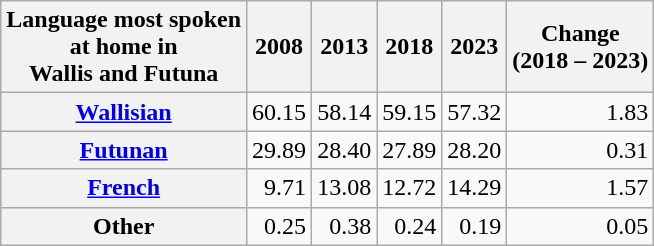<table class="wikitable sortable style="text-align:right;">
<tr>
<th>Language most spoken<br>at home in<br>Wallis and Futuna</th>
<th>2008</th>
<th>2013</th>
<th>2018</th>
<th>2023</th>
<th>Change<br>(2018 – 2023)</th>
</tr>
<tr style="text-align:right;">
<th><a href='#'>Wallisian</a></th>
<td>60.15</td>
<td>58.14</td>
<td>59.15</td>
<td>57.32</td>
<td>1.83</td>
</tr>
<tr style="text-align:right;">
<th><a href='#'>Futunan</a></th>
<td>29.89</td>
<td>28.40</td>
<td>27.89</td>
<td>28.20</td>
<td>0.31</td>
</tr>
<tr style="text-align:right;">
<th><a href='#'>French</a></th>
<td>9.71</td>
<td>13.08</td>
<td>12.72</td>
<td>14.29</td>
<td>1.57</td>
</tr>
<tr style="text-align:right;">
<th>Other</th>
<td>0.25</td>
<td>0.38</td>
<td>0.24</td>
<td>0.19</td>
<td>0.05</td>
</tr>
</table>
